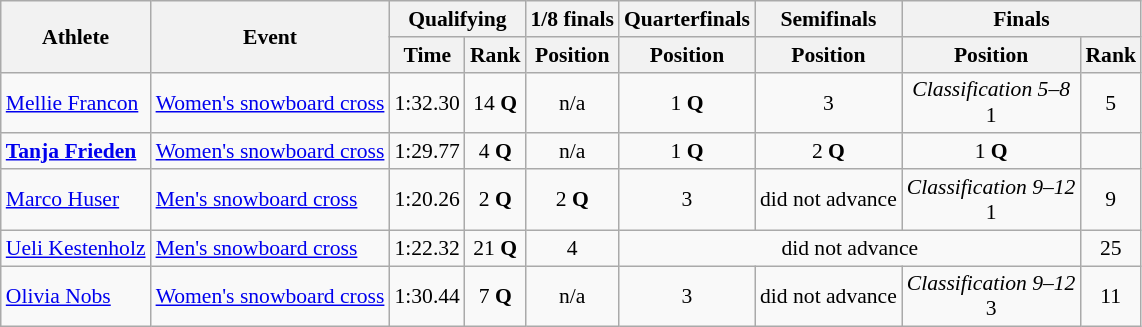<table class="wikitable" style="font-size:90%">
<tr>
<th rowspan="2">Athlete</th>
<th rowspan="2">Event</th>
<th colspan="2">Qualifying</th>
<th>1/8 finals</th>
<th>Quarterfinals</th>
<th>Semifinals</th>
<th colspan=2>Finals</th>
</tr>
<tr>
<th>Time</th>
<th>Rank</th>
<th>Position</th>
<th>Position</th>
<th>Position</th>
<th>Position</th>
<th>Rank</th>
</tr>
<tr>
<td><a href='#'>Mellie Francon</a></td>
<td><a href='#'>Women's snowboard cross</a></td>
<td align="center">1:32.30</td>
<td align="center">14 <strong>Q</strong></td>
<td align="center">n/a</td>
<td align="center">1 <strong>Q</strong></td>
<td align="center">3</td>
<td align="center"><em>Classification 5–8</em><br>1</td>
<td align="center">5</td>
</tr>
<tr>
<td><strong><a href='#'>Tanja Frieden</a></strong></td>
<td><a href='#'>Women's snowboard cross</a></td>
<td align="center">1:29.77</td>
<td align="center">4 <strong>Q</strong></td>
<td align="center">n/a</td>
<td align="center">1 <strong>Q</strong></td>
<td align="center">2 <strong>Q</strong></td>
<td align="center">1 <strong>Q</strong></td>
<td align="center"></td>
</tr>
<tr>
<td><a href='#'>Marco Huser</a></td>
<td><a href='#'>Men's snowboard cross</a></td>
<td align="center">1:20.26</td>
<td align="center">2 <strong>Q</strong></td>
<td align="center">2 <strong>Q</strong></td>
<td align="center">3</td>
<td align="center">did not advance</td>
<td align="center"><em>Classification 9–12</em><br>1</td>
<td align="center">9</td>
</tr>
<tr>
<td><a href='#'>Ueli Kestenholz</a></td>
<td><a href='#'>Men's snowboard cross</a></td>
<td align="center">1:22.32</td>
<td align="center">21 <strong>Q</strong></td>
<td align="center">4</td>
<td colspan=3 align="center">did not advance</td>
<td align="center">25</td>
</tr>
<tr>
<td><a href='#'>Olivia Nobs</a></td>
<td><a href='#'>Women's snowboard cross</a></td>
<td align="center">1:30.44</td>
<td align="center">7 <strong>Q</strong></td>
<td align="center">n/a</td>
<td align="center">3</td>
<td align="center">did not advance</td>
<td align="center"><em>Classification 9–12</em><br>3</td>
<td align="center">11</td>
</tr>
</table>
